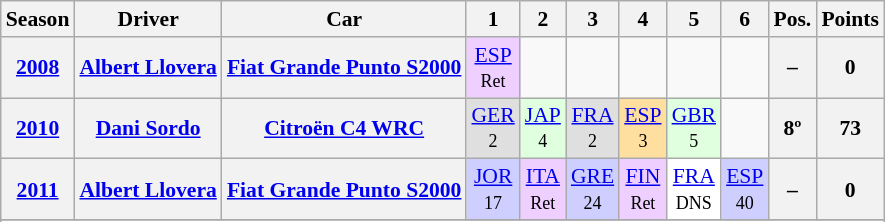<table class="wikitable" style="text-align:center; font-size:90%">
<tr>
<th>Season</th>
<th>Driver</th>
<th>Car</th>
<th>1</th>
<th>2</th>
<th>3</th>
<th>4</th>
<th>5</th>
<th>6</th>
<th>Pos.</th>
<th>Points</th>
</tr>
<tr>
<th><a href='#'>2008</a></th>
<th><a href='#'>Albert Llovera</a></th>
<th><a href='#'>Fiat Grande Punto S2000</a></th>
<td style="background:#EFCFFF;"><a href='#'>ESP</a><br><small>Ret</small></td>
<td></td>
<td></td>
<td></td>
<td></td>
<td></td>
<th>–</th>
<th>0</th>
</tr>
<tr>
<th><a href='#'>2010</a></th>
<th><a href='#'>Dani Sordo</a></th>
<th><a href='#'>Citroën C4 WRC</a></th>
<td style="background:#DFDFDF;"><a href='#'>GER</a><br><small>2</small></td>
<td style="background:#DFFFDF;"><a href='#'>JAP</a><br><small>4</small></td>
<td style="background:#DFDFDF;"><a href='#'>FRA</a><br><small>2</small></td>
<td style="background:#FFDF9F;"><a href='#'>ESP</a><br><small>3</small></td>
<td style="background:#DFFFDF;"><a href='#'>GBR</a><br><small>5</small></td>
<td></td>
<th>8º</th>
<th>73</th>
</tr>
<tr>
<th><a href='#'>2011</a></th>
<th><a href='#'>Albert Llovera</a></th>
<th><a href='#'>Fiat Grande Punto S2000</a></th>
<td style="background:#CFCFFF;"><a href='#'>JOR</a><br><small>17</small></td>
<td style="background:#EFCFFF;"><a href='#'>ITA</a><br><small>Ret</small></td>
<td style="background:#CFCFFF;"><a href='#'>GRE</a><br><small>24</small></td>
<td style="background:#EFCFFF;"><a href='#'>FIN</a><br><small>Ret</small></td>
<td style="background:white;"><a href='#'>FRA</a><br><small>DNS</small></td>
<td style="background:#CFCFFF;"><a href='#'>ESP</a><br><small>40</small></td>
<th>–</th>
<th>0</th>
</tr>
<tr>
</tr>
<tr>
</tr>
<tr>
</tr>
</table>
